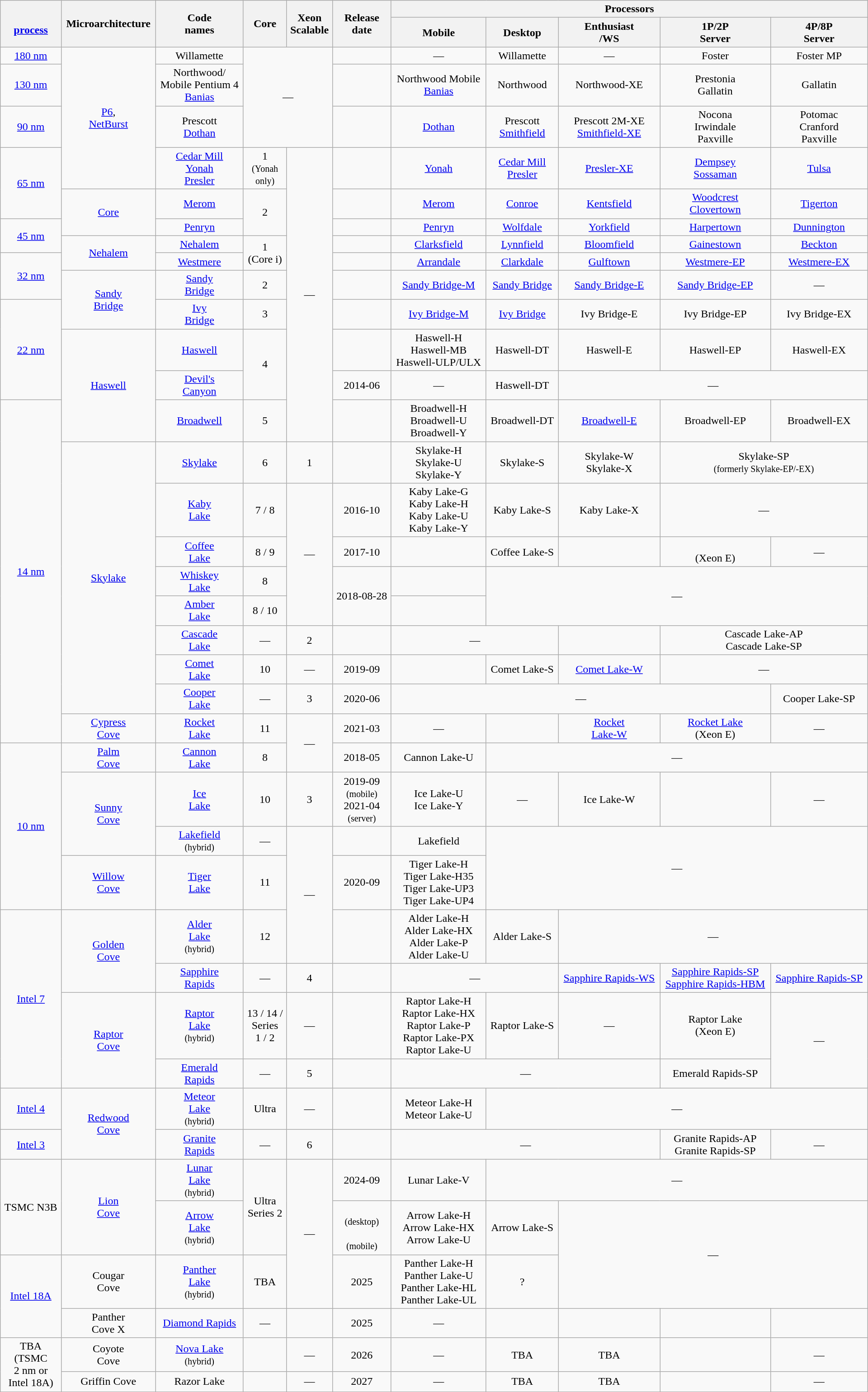<table class="wikitable mw-collapsible collapsible floatleft mw-datatable" style="margin:0.5em auto; text-align:center; min-width:80em;">
<tr>
<th rowspan="2"><a href='#'><br>process</a></th>
<th rowspan="2">Micro­architecture</th>
<th rowspan="2">Code<br>names</th>
<th rowspan="2">Core<br></th>
<th rowspan="2">Xeon<br>Scalable<br></th>
<th rowspan="2">Release<br>date</th>
<th colspan="5">Processors</th>
</tr>
<tr>
<th>Mobile</th>
<th>Desktop</th>
<th>Enthusiast<br>/<abbr>WS</abbr></th>
<th>1P/2P<br>Server</th>
<th>4P/8P<br>Server</th>
</tr>
<tr>
<td><a href='#'>180 nm</a></td>
<td rowspan="4"><a href='#'>P6</a>,<br><a href='#'>NetBurst</a></td>
<td>Willamette</td>
<td colspan="2" rowspan="3">—</td>
<td></td>
<td>—</td>
<td>Willamette</td>
<td>—</td>
<td>Foster</td>
<td>Foster MP</td>
</tr>
<tr>
<td><a href='#'>130 nm</a></td>
<td>Northwood/<br>Mobile Pentium 4<br><a href='#'>Banias</a></td>
<td></td>
<td>Northwood Mobile<br><a href='#'>Banias</a></td>
<td>Northwood</td>
<td>Northwood-XE</td>
<td>Prestonia<br>Gallatin</td>
<td>Gallatin</td>
</tr>
<tr>
<td><a href='#'>90 nm</a></td>
<td>Prescott<br><a href='#'>Dothan</a></td>
<td></td>
<td><a href='#'>Dothan</a></td>
<td>Prescott<br><a href='#'>Smithfield</a></td>
<td>Prescott 2M-XE<br><a href='#'>Smithfield-XE</a></td>
<td>Nocona<br>Irwindale<br>Paxville</td>
<td>Potomac<br>Cranford<br>Paxville</td>
</tr>
<tr>
<td rowspan="2"><a href='#'>65 nm</a></td>
<td><a href='#'>Cedar Mill</a><br><a href='#'>Yonah</a><br><a href='#'>Presler</a></td>
<td>1<br><small>(Yonah <br>only)</small></td>
<td rowspan="10">—</td>
<td></td>
<td><a href='#'>Yonah</a></td>
<td><a href='#'>Cedar Mill</a><br><a href='#'>Presler</a></td>
<td><a href='#'>Presler-XE</a></td>
<td><a href='#'>Dempsey</a><br><a href='#'>Sossaman</a></td>
<td><a href='#'>Tulsa</a></td>
</tr>
<tr>
<td rowspan="2"><a href='#'>Core</a></td>
<td><a href='#'>Merom</a></td>
<td rowspan="2">2</td>
<td><br></td>
<td><a href='#'>Merom</a></td>
<td><a href='#'>Conroe</a></td>
<td><a href='#'>Kentsfield</a></td>
<td><a href='#'>Woodcrest</a><br><a href='#'>Clovertown</a></td>
<td><a href='#'>Tigerton</a></td>
</tr>
<tr>
<td rowspan="2"><a href='#'>45 nm</a></td>
<td><a href='#'>Penryn</a></td>
<td><br></td>
<td><a href='#'>Penryn</a></td>
<td><a href='#'>Wolfdale</a></td>
<td><a href='#'>Yorkfield</a></td>
<td><a href='#'>Harpertown</a></td>
<td><a href='#'>Dunnington</a></td>
</tr>
<tr>
<td rowspan="2"><a href='#'>Nehalem</a></td>
<td><a href='#'>Nehalem</a></td>
<td rowspan="2">1 <br>(Core i)</td>
<td><br></td>
<td><a href='#'>Clarksfield</a></td>
<td><a href='#'>Lynnfield</a></td>
<td><a href='#'>Bloomfield</a></td>
<td><a href='#'>Gainestown</a></td>
<td><a href='#'>Beckton</a></td>
</tr>
<tr>
<td rowspan="2"><a href='#'>32 nm</a></td>
<td><a href='#'>Westmere</a></td>
<td><br></td>
<td><a href='#'>Arrandale</a></td>
<td><a href='#'>Clarkdale</a></td>
<td><a href='#'>Gulftown</a></td>
<td><a href='#'>Westmere-EP</a></td>
<td><a href='#'>Westmere-EX</a></td>
</tr>
<tr>
<td rowspan="2"><a href='#'>Sandy<br>Bridge</a></td>
<td><a href='#'>Sandy<br>Bridge</a></td>
<td>2</td>
<td><br></td>
<td><a href='#'>Sandy Bridge-M</a></td>
<td><a href='#'>Sandy Bridge</a></td>
<td><a href='#'>Sandy Bridge-E</a></td>
<td><a href='#'>Sandy Bridge-EP</a></td>
<td>—</td>
</tr>
<tr>
<td rowspan="3"><a href='#'>22 nm</a></td>
<td><a href='#'>Ivy<br>Bridge</a></td>
<td>3</td>
<td></td>
<td><a href='#'>Ivy Bridge-M</a></td>
<td><a href='#'>Ivy Bridge</a></td>
<td>Ivy Bridge-E<br></td>
<td>Ivy Bridge-EP<br></td>
<td>Ivy Bridge-EX<br></td>
</tr>
<tr>
<td rowspan="3"><a href='#'>Haswell</a></td>
<td><a href='#'>Haswell</a></td>
<td rowspan="2">4</td>
<td></td>
<td>Haswell-H<br>Haswell-MB<br>Haswell-ULP/ULX</td>
<td>Haswell-DT<br></td>
<td>Haswell-E</td>
<td>Haswell-EP</td>
<td>Haswell-EX</td>
</tr>
<tr>
<td><a href='#'>Devil's<br>Canyon</a></td>
<td>2014-06</td>
<td>—</td>
<td>Haswell-DT</td>
<td colspan=3>—</td>
</tr>
<tr>
<td rowspan="10"><a href='#'>14 nm</a></td>
<td><a href='#'>Broadwell</a></td>
<td>5</td>
<td></td>
<td>Broadwell-H<br>Broadwell-U<br>Broadwell-Y</td>
<td>Broadwell-DT</td>
<td><a href='#'>Broadwell-E</a></td>
<td>Broadwell-EP</td>
<td>Broadwell-EX</td>
</tr>
<tr>
<td rowspan="8"><a href='#'>Skylake</a></td>
<td><a href='#'>Skylake</a></td>
<td>6</td>
<td>1</td>
<td><br></td>
<td>Skylake-H<br>Skylake-U<br>Skylake-Y</td>
<td>Skylake-S</td>
<td>Skylake-W<br>Skylake-X</td>
<td colspan="2">Skylake-SP<br><small>(formerly Skylake-EP/-EX)</small></td>
</tr>
<tr>
<td><a href='#'>Kaby<br>Lake</a></td>
<td>7 / 8</td>
<td rowspan="4">—</td>
<td>2016-10</td>
<td>Kaby Lake-G<br>Kaby Lake-H<br>Kaby Lake-U<br>Kaby Lake-Y</td>
<td>Kaby Lake-S</td>
<td>Kaby Lake-X<br></td>
<td colspan="2">—</td>
</tr>
<tr>
<td><a href='#'>Coffee<br>Lake</a></td>
<td>8 / 9</td>
<td>2017-10<br></td>
<td><br><br></td>
<td>Coffee Lake-S</td>
<td></td>
<td><br>(Xeon E)</td>
<td>—</td>
</tr>
<tr>
<td><a href='#'>Whiskey<br>Lake</a></td>
<td>8</td>
<td rowspan="2">2018-08-28</td>
<td></td>
<td colspan="4" rowspan="2">—</td>
</tr>
<tr>
<td><a href='#'>Amber<br>Lake</a></td>
<td>8 / 10</td>
<td></td>
</tr>
<tr>
<td><a href='#'>Cascade<br>Lake</a></td>
<td>—</td>
<td>2</td>
<td></td>
<td colspan="2">—</td>
<td><br></td>
<td colspan="2">Cascade Lake-AP<br>Cascade Lake-SP</td>
</tr>
<tr>
<td><a href='#'>Comet<br>Lake</a></td>
<td>10</td>
<td>—</td>
<td>2019-09<br></td>
<td><br><br></td>
<td>Comet Lake-S</td>
<td><a href='#'>Comet Lake-W</a></td>
<td colspan="2">—</td>
</tr>
<tr>
<td><a href='#'>Cooper<br>Lake</a></td>
<td>—</td>
<td>3</td>
<td>2020-06</td>
<td colspan="4">—</td>
<td>Cooper Lake-SP</td>
</tr>
<tr>
<td><a href='#'>Cypress<br>Cove</a></td>
<td><a href='#'>Rocket<br>Lake</a></td>
<td>11</td>
<td rowspan=2>—</td>
<td>2021-03</td>
<td>—</td>
<td></td>
<td><a href='#'>Rocket<br>Lake-W</a></td>
<td><a href='#'>Rocket Lake</a><br>(Xeon E)</td>
<td>—</td>
</tr>
<tr>
<td rowspan=4><a href='#'>10 nm</a></td>
<td><a href='#'>Palm<br>Cove</a></td>
<td><a href='#'>Cannon<br>Lake</a></td>
<td>8</td>
<td>2018-05<br></td>
<td>Cannon Lake-U</td>
<td colspan=4>—</td>
</tr>
<tr>
<td rowspan=2><a href='#'>Sunny<br>Cove</a></td>
<td><a href='#'>Ice<br>Lake</a></td>
<td>10</td>
<td>3</td>
<td>2019-09<br><small>(mobile)</small><br>2021-04<br><small>(server)</small></td>
<td>Ice Lake-U<br>Ice Lake-Y</td>
<td>—</td>
<td>Ice Lake-W</td>
<td></td>
<td>—</td>
</tr>
<tr>
<td><a href='#'>Lakefield</a><br><small>(hybrid)</small></td>
<td>—</td>
<td rowspan="3">—</td>
<td><br></td>
<td>Lakefield</td>
<td colspan=4 rowspan=2>—</td>
</tr>
<tr>
<td><a href='#'>Willow<br>Cove</a></td>
<td><a href='#'>Tiger<br>Lake</a></td>
<td>11</td>
<td>2020-09</td>
<td>Tiger Lake-H<br>Tiger Lake-H35<br>Tiger Lake-UP3<br>Tiger Lake-UP4</td>
</tr>
<tr>
<td rowspan="4"><a href='#'>Intel 7</a></td>
<td rowspan="2"><a href='#'>Golden<br>Cove</a></td>
<td><a href='#'>Alder<br>Lake</a><br><small>(hybrid)</small></td>
<td>12</td>
<td><br></td>
<td>Alder Lake-H<br>Alder Lake-HX<br>Alder Lake-P<br>Alder Lake-U</td>
<td>Alder Lake-S</td>
<td colspan=3>—</td>
</tr>
<tr>
<td><a href='#'>Sapphire<br>Rapids</a></td>
<td>—</td>
<td>4</td>
<td></td>
<td colspan=2>—</td>
<td><a href='#'>Sapphire Rapids-WS</a></td>
<td><a href='#'>Sapphire Rapids-SP</a><br><a href='#'>Sapphire Rapids-HBM</a></td>
<td><a href='#'>Sapphire Rapids-SP</a></td>
</tr>
<tr>
<td rowspan="2"><a href='#'>Raptor<br>Cove</a></td>
<td><a href='#'>Raptor<br>Lake</a><br><small>(hybrid)</small></td>
<td>13 / 14 /<br>Series<br> 1 / 2</td>
<td>—</td>
<td></td>
<td>Raptor Lake-H<br>Raptor Lake-HX<br>Raptor Lake-P<br>Raptor Lake-PX<br>Raptor Lake-U</td>
<td>Raptor Lake-S</td>
<td>—</td>
<td>Raptor Lake<br>(Xeon E)</td>
<td rowspan=2>—</td>
</tr>
<tr>
<td><a href='#'>Emerald<br>Rapids</a></td>
<td>—</td>
<td>5</td>
<td></td>
<td colspan="3">—</td>
<td>Emerald Rapids-SP</td>
</tr>
<tr>
<td><a href='#'>Intel 4</a></td>
<td rowspan="2"><a href='#'>Redwood<br>Cove</a></td>
<td><a href='#'>Meteor<br>Lake</a><br><small>(hybrid)</small></td>
<td>Ultra </td>
<td>—</td>
<td><br></td>
<td>Meteor Lake-H<br>Meteor Lake-U</td>
<td colspan="4">—</td>
</tr>
<tr>
<td><a href='#'>Intel 3</a></td>
<td><a href='#'>Granite<br>Rapids</a></td>
<td>—</td>
<td>6</td>
<td></td>
<td colspan="3">—</td>
<td>Granite Rapids-AP<br>Granite Rapids-SP</td>
<td>—</td>
</tr>
<tr>
<td rowspan="2">TSMC N3B</td>
<td rowspan="2"><a href='#'>Lion<br>Cove</a></td>
<td><a href='#'>Lunar<br>Lake</a><br><small>(hybrid)</small></td>
<td rowspan="2">Ultra<br>Series 2</td>
<td rowspan="3">—</td>
<td>2024-09</td>
<td>Lunar Lake-V</td>
<td colspan=4>—</td>
</tr>
<tr>
<td><a href='#'>Arrow<br>Lake</a><br><small>(hybrid)</small></td>
<td><br><small>(desktop)</small><br><br><small>(mobile)</small></td>
<td>Arrow Lake-H<br>Arrow Lake-HX<br>Arrow Lake-U</td>
<td>Arrow Lake-S</td>
<td colspan=3 rowspan=2>—</td>
</tr>
<tr>
<td rowspan="2"><a href='#'>Intel 18A</a></td>
<td>Cougar <br>Cove </td>
<td><a href='#'>Panther<br>Lake</a><br><small>(hybrid)</small></td>
<td>TBA</td>
<td>2025</td>
<td>Panther Lake-H<br>Panther Lake-U<br>Panther Lake-HL<br>Panther Lake-UL</td>
<td>?</td>
</tr>
<tr>
<td>Panther <br>Cove X </td>
<td><a href='#'>Diamond Rapids</a></td>
<td>—</td>
<td></td>
<td>2025</td>
<td>—</td>
<td></td>
<td></td>
<td></td>
<td></td>
</tr>
<tr>
<td rowspan="2">TBA<br>(TSMC <br>2 nm or<br>Intel 18A)</td>
<td>Coyote <br>Cove </td>
<td><a href='#'>Nova Lake</a><br><small>(hybrid)</small></td>
<td></td>
<td>—</td>
<td>2026</td>
<td>—</td>
<td>TBA</td>
<td>TBA</td>
<td></td>
<td>—</td>
</tr>
<tr>
<td>Griffin Cove</td>
<td>Razor Lake</td>
<td></td>
<td>—</td>
<td>2027</td>
<td>—</td>
<td>TBA</td>
<td>TBA</td>
<td></td>
<td>—</td>
</tr>
<tr>
</tr>
</table>
